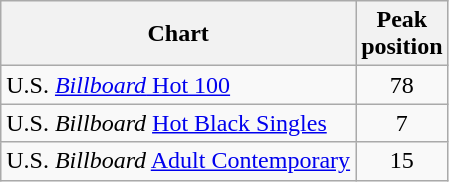<table class="wikitable sortable">
<tr>
<th>Chart</th>
<th>Peak<br>position</th>
</tr>
<tr>
<td>U.S. <a href='#'><em>Billboard</em> Hot 100</a></td>
<td align="center">78</td>
</tr>
<tr>
<td>U.S. <em>Billboard</em> <a href='#'>Hot Black Singles</a></td>
<td align="center">7</td>
</tr>
<tr>
<td align="left">U.S. <em>Billboard</em> <a href='#'>Adult Contemporary</a></td>
<td align="center">15</td>
</tr>
</table>
